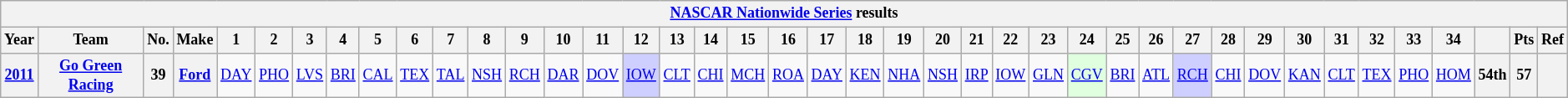<table class="wikitable" style="text-align:center; font-size:75%">
<tr>
<th colspan=42><a href='#'>NASCAR Nationwide Series</a> results</th>
</tr>
<tr>
<th>Year</th>
<th>Team</th>
<th>No.</th>
<th>Make</th>
<th>1</th>
<th>2</th>
<th>3</th>
<th>4</th>
<th>5</th>
<th>6</th>
<th>7</th>
<th>8</th>
<th>9</th>
<th>10</th>
<th>11</th>
<th>12</th>
<th>13</th>
<th>14</th>
<th>15</th>
<th>16</th>
<th>17</th>
<th>18</th>
<th>19</th>
<th>20</th>
<th>21</th>
<th>22</th>
<th>23</th>
<th>24</th>
<th>25</th>
<th>26</th>
<th>27</th>
<th>28</th>
<th>29</th>
<th>30</th>
<th>31</th>
<th>32</th>
<th>33</th>
<th>34</th>
<th></th>
<th>Pts</th>
<th>Ref</th>
</tr>
<tr>
<th><a href='#'>2011</a></th>
<th><a href='#'>Go Green Racing</a></th>
<th>39</th>
<th><a href='#'>Ford</a></th>
<td><a href='#'>DAY</a></td>
<td><a href='#'>PHO</a></td>
<td><a href='#'>LVS</a></td>
<td><a href='#'>BRI</a></td>
<td><a href='#'>CAL</a></td>
<td><a href='#'>TEX</a></td>
<td><a href='#'>TAL</a></td>
<td><a href='#'>NSH</a></td>
<td><a href='#'>RCH</a></td>
<td><a href='#'>DAR</a></td>
<td><a href='#'>DOV</a></td>
<td style="background:#CFCFFF;"><a href='#'>IOW</a><br></td>
<td><a href='#'>CLT</a></td>
<td><a href='#'>CHI</a></td>
<td><a href='#'>MCH</a></td>
<td><a href='#'>ROA</a></td>
<td><a href='#'>DAY</a></td>
<td><a href='#'>KEN</a></td>
<td><a href='#'>NHA</a></td>
<td><a href='#'>NSH</a></td>
<td><a href='#'>IRP</a></td>
<td><a href='#'>IOW</a></td>
<td><a href='#'>GLN</a></td>
<td style="background:#DFFFDF;"><a href='#'>CGV</a><br></td>
<td><a href='#'>BRI</a></td>
<td><a href='#'>ATL</a></td>
<td style="background:#CFCFFF;"><a href='#'>RCH</a><br></td>
<td><a href='#'>CHI</a></td>
<td><a href='#'>DOV</a></td>
<td><a href='#'>KAN</a></td>
<td><a href='#'>CLT</a></td>
<td><a href='#'>TEX</a></td>
<td><a href='#'>PHO</a></td>
<td><a href='#'>HOM</a></td>
<th>54th</th>
<th>57</th>
<th></th>
</tr>
</table>
